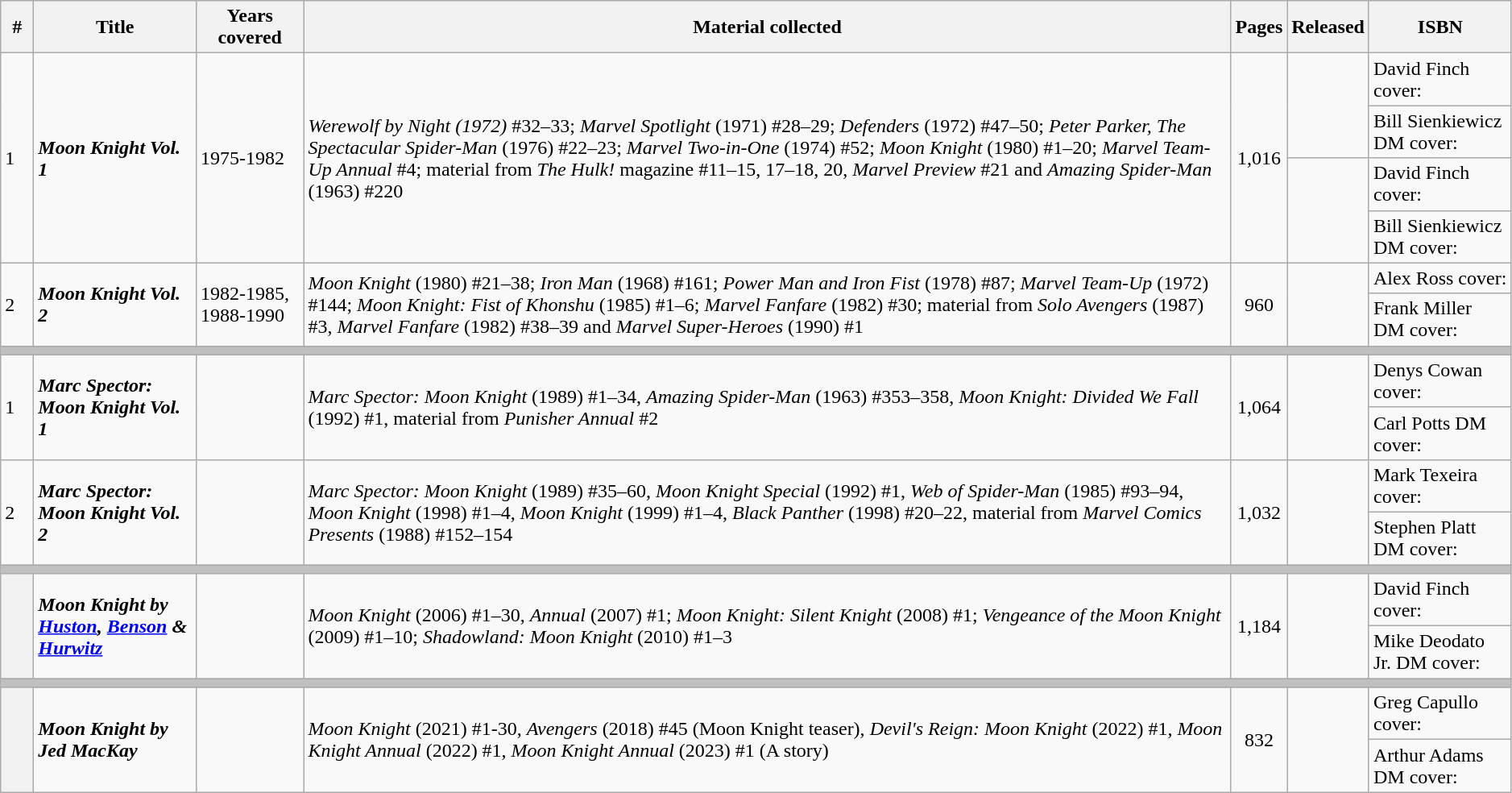<table class="wikitable sortable" width="99%">
<tr>
<th class="unsortable" width="20px">#</th>
<th>Title</th>
<th>Years covered</th>
<th class="unsortable">Material collected</th>
<th>Pages</th>
<th>Released</th>
<th class="unsortable">ISBN</th>
</tr>
<tr>
<td rowspan="4">1</td>
<td rowspan="4"><strong><em>Moon Knight Vol. 1</em></strong></td>
<td rowspan="4">1975-1982</td>
<td rowspan="4"><em>Werewolf by Night (1972)</em> #32–33; <em>Marvel Spotlight</em> (1971) #28–29; <em>Defenders</em> (1972) #47–50; <em>Peter Parker, The Spectacular Spider-Man</em> (1976) #22–23; <em>Marvel Two-in-One</em> (1974) #52; <em>Moon Knight</em> (1980) #1–20; <em>Marvel Team-Up Annual</em> #4; material from <em>The Hulk!</em> magazine #11–15, 17–18, 20, <em>Marvel Preview</em> #21 and <em>Amazing Spider-Man</em> (1963) #220</td>
<td rowspan="4" style="text-align: center;">1,016</td>
<td rowspan="2"></td>
<td>David Finch cover: </td>
</tr>
<tr>
<td>Bill Sienkiewicz DM cover: </td>
</tr>
<tr>
<td rowspan="2"></td>
<td>David Finch cover: </td>
</tr>
<tr>
<td>Bill Sienkiewicz DM cover: </td>
</tr>
<tr>
<td rowspan="2">2</td>
<td rowspan="2"><strong><em>Moon Knight Vol. 2</em></strong></td>
<td rowspan="2">1982-1985, 1988-1990</td>
<td rowspan="2"><em>Moon Knight</em> (1980) #21–38; <em>Iron Man</em> (1968) #161; <em>Power Man and Iron Fist</em> (1978) #87; <em>Marvel Team-Up</em> (1972) #144; <em>Moon Knight: Fist of Khonshu</em> (1985) #1–6; <em>Marvel Fanfare</em> (1982) #30; material from <em>Solo Avengers</em> (1987) #3, <em>Marvel Fanfare</em> (1982) #38–39 and <em>Marvel Super-Heroes</em> (1990) #1</td>
<td rowspan="2" style="text-align: center;">960</td>
<td rowspan="2"></td>
<td>Alex Ross cover: </td>
</tr>
<tr>
<td>Frank Miller DM cover: </td>
</tr>
<tr>
<th colspan="7" style="background-color: silver;"></th>
</tr>
<tr>
<td rowspan="2">1</td>
<td rowspan="2"><strong><em>Marc Spector: Moon Knight Vol. 1</em></strong></td>
<td rowspan="2"></td>
<td rowspan="2"><em>Marc Spector: Moon Knight</em> (1989) #1–34, <em>Amazing Spider-Man</em> (1963) #353–358, <em>Moon Knight: Divided We Fall</em> (1992) #1, material from <em>Punisher Annual</em> #2</td>
<td rowspan="2" style="text-align: center;">1,064</td>
<td rowspan="2"></td>
<td>Denys Cowan cover: </td>
</tr>
<tr>
<td>Carl Potts DM cover: </td>
</tr>
<tr>
<td rowspan="2">2</td>
<td rowspan="2"><strong><em>Marc Spector: Moon Knight Vol. 2</em></strong></td>
<td rowspan="2"></td>
<td rowspan="2"><em>Marc Spector: Moon Knight</em> (1989) #35–60, <em>Moon Knight Special</em> (1992) #1, <em>Web of Spider-Man</em> (1985) #93–94, <em>Moon Knight</em> (1998) #1–4, <em>Moon Knight</em> (1999) #1–4, <em>Black Panther</em> (1998) #20–22, material from <em>Marvel Comics Presents</em> (1988) #152–154</td>
<td rowspan="2" style="text-align: center;">1,032</td>
<td rowspan="2"></td>
<td>Mark Texeira cover: </td>
</tr>
<tr>
<td>Stephen Platt DM cover: </td>
</tr>
<tr>
<th colspan="7" style="background-color: silver;"></th>
</tr>
<tr>
<th rowspan="2" style="background-color: light grey;"></th>
<td rowspan="2"><strong><em>Moon Knight by <a href='#'>Huston</a>, <a href='#'>Benson</a> & <a href='#'>Hurwitz</a></em></strong></td>
<td rowspan="2"></td>
<td rowspan="2"><em>Moon Knight</em> (2006) #1–30, <em>Annual</em> (2007) #1; <em>Moon Knight: Silent Knight</em> (2008) #1; <em>Vengeance of the Moon Knight</em> (2009) #1–10; <em>Shadowland: Moon Knight</em> (2010) #1–3</td>
<td rowspan="2" style="text-align: center;">1,184</td>
<td rowspan="2"></td>
<td>David Finch cover: </td>
</tr>
<tr>
<td>Mike Deodato Jr. DM cover: </td>
</tr>
<tr>
<th colspan="7" style="background-color: silver;"></th>
</tr>
<tr>
<th rowspan="2" style="background-color: light grey;"></th>
<td rowspan="2"><strong><em>Moon Knight by Jed MacKay</em></strong></td>
<td rowspan="2"></td>
<td rowspan="2"><em>Moon Knight</em> (2021) #1-30, <em>Avengers</em> (2018) #45 (Moon Knight teaser), <em>Devil's Reign: Moon Knight</em> (2022) #1, <em>Moon Knight Annual</em> (2022) #1, <em>Moon Knight Annual</em> (2023) #1 (A story)</td>
<td rowspan="2" style="text-align: center;">832</td>
<td rowspan="2"></td>
<td>Greg Capullo cover: </td>
</tr>
<tr>
<td>Arthur Adams DM cover: </td>
</tr>
</table>
